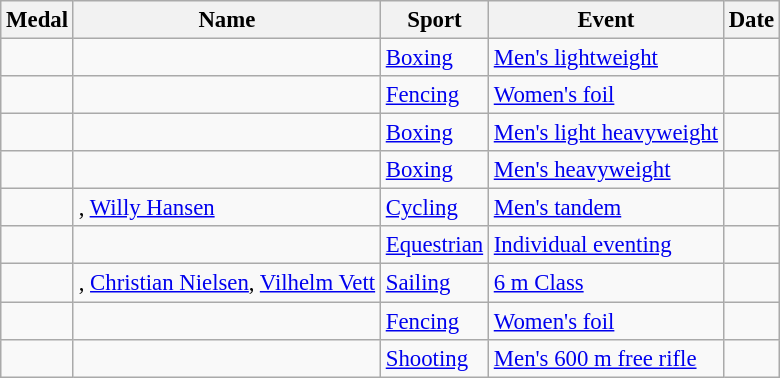<table class="wikitable sortable" style="font-size:95%">
<tr>
<th>Medal</th>
<th>Name</th>
<th>Sport</th>
<th>Event</th>
<th>Date</th>
</tr>
<tr>
<td></td>
<td></td>
<td><a href='#'>Boxing</a></td>
<td><a href='#'>Men's lightweight</a></td>
<td></td>
</tr>
<tr>
<td></td>
<td></td>
<td><a href='#'>Fencing</a></td>
<td><a href='#'>Women's foil</a></td>
<td></td>
</tr>
<tr>
<td></td>
<td></td>
<td><a href='#'>Boxing</a></td>
<td><a href='#'>Men's light heavyweight</a></td>
<td></td>
</tr>
<tr>
<td></td>
<td></td>
<td><a href='#'>Boxing</a></td>
<td><a href='#'>Men's heavyweight</a></td>
<td></td>
</tr>
<tr>
<td></td>
<td>, <a href='#'>Willy Hansen</a></td>
<td><a href='#'>Cycling</a></td>
<td><a href='#'>Men's tandem</a></td>
<td></td>
</tr>
<tr>
<td></td>
<td></td>
<td><a href='#'>Equestrian</a></td>
<td><a href='#'>Individual eventing</a></td>
<td></td>
</tr>
<tr>
<td></td>
<td>, <a href='#'>Christian Nielsen</a>, <a href='#'>Vilhelm Vett</a></td>
<td><a href='#'>Sailing</a></td>
<td><a href='#'>6 m Class</a></td>
<td></td>
</tr>
<tr>
<td></td>
<td></td>
<td><a href='#'>Fencing</a></td>
<td><a href='#'>Women's foil</a></td>
<td></td>
</tr>
<tr>
<td></td>
<td></td>
<td><a href='#'>Shooting</a></td>
<td><a href='#'>Men's 600 m free rifle</a></td>
<td></td>
</tr>
</table>
